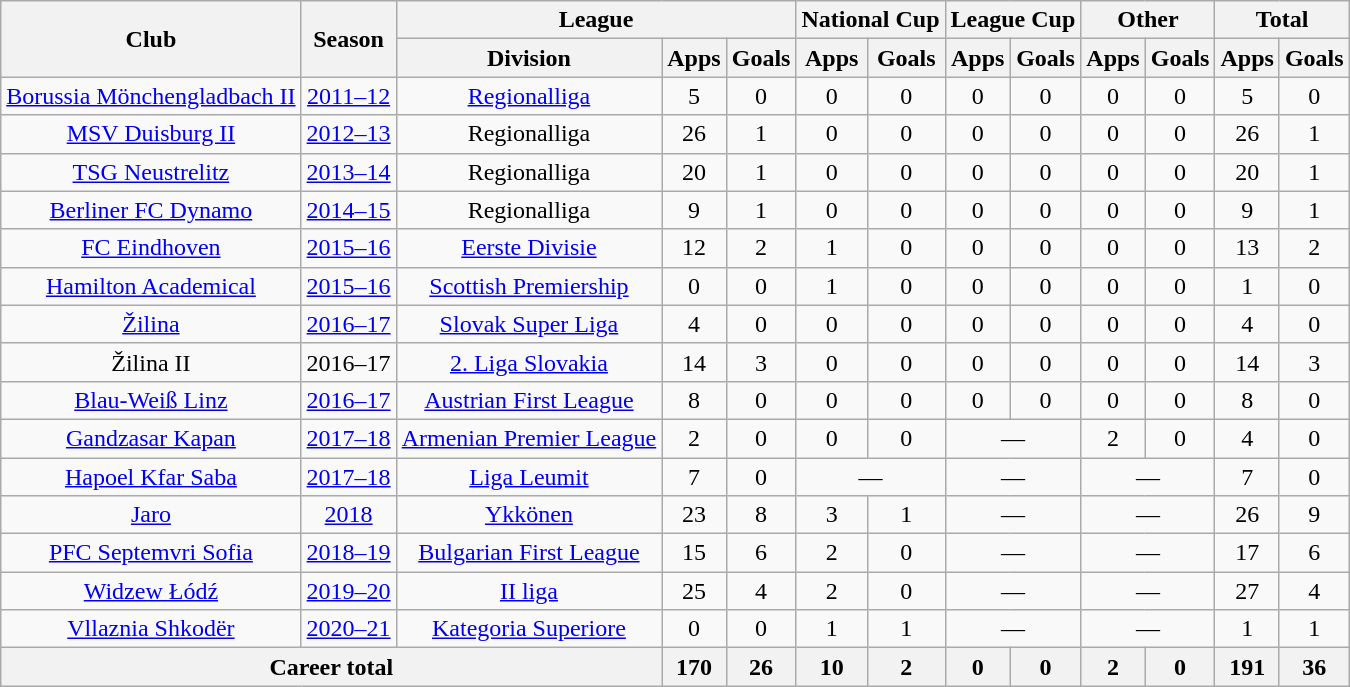<table class="wikitable" style="text-align: center;">
<tr>
<th rowspan="2">Club</th>
<th rowspan="2">Season</th>
<th colspan="3">League</th>
<th colspan="2">National Cup</th>
<th colspan="2">League Cup</th>
<th colspan="2">Other</th>
<th colspan="2">Total</th>
</tr>
<tr>
<th>Division</th>
<th>Apps</th>
<th>Goals</th>
<th>Apps</th>
<th>Goals</th>
<th>Apps</th>
<th>Goals</th>
<th>Apps</th>
<th>Goals</th>
<th>Apps</th>
<th>Goals</th>
</tr>
<tr>
<td><a href='#'>Borussia Mönchengladbach II</a></td>
<td><a href='#'>2011–12</a></td>
<td><a href='#'>Regionalliga</a></td>
<td>5</td>
<td>0</td>
<td>0</td>
<td>0</td>
<td>0</td>
<td>0</td>
<td>0</td>
<td>0</td>
<td>5</td>
<td>0</td>
</tr>
<tr>
<td><a href='#'>MSV Duisburg II</a></td>
<td><a href='#'>2012–13</a></td>
<td>Regionalliga</td>
<td>26</td>
<td>1</td>
<td>0</td>
<td>0</td>
<td>0</td>
<td>0</td>
<td>0</td>
<td>0</td>
<td>26</td>
<td>1</td>
</tr>
<tr>
<td><a href='#'>TSG Neustrelitz</a></td>
<td><a href='#'>2013–14</a></td>
<td>Regionalliga</td>
<td>20</td>
<td>1</td>
<td>0</td>
<td>0</td>
<td>0</td>
<td>0</td>
<td>0</td>
<td>0</td>
<td>20</td>
<td>1</td>
</tr>
<tr>
<td><a href='#'>Berliner FC Dynamo</a></td>
<td><a href='#'>2014–15</a></td>
<td>Regionalliga</td>
<td>9</td>
<td>1</td>
<td>0</td>
<td>0</td>
<td>0</td>
<td>0</td>
<td>0</td>
<td>0</td>
<td>9</td>
<td>1</td>
</tr>
<tr>
<td><a href='#'>FC Eindhoven</a></td>
<td><a href='#'>2015–16</a></td>
<td><a href='#'>Eerste Divisie</a></td>
<td>12</td>
<td>2</td>
<td>1</td>
<td>0</td>
<td>0</td>
<td>0</td>
<td>0</td>
<td>0</td>
<td>13</td>
<td>2</td>
</tr>
<tr>
<td><a href='#'>Hamilton Academical</a></td>
<td><a href='#'>2015–16</a></td>
<td><a href='#'>Scottish Premiership</a></td>
<td>0</td>
<td>0</td>
<td>1</td>
<td>0</td>
<td>0</td>
<td>0</td>
<td>0</td>
<td>0</td>
<td>1</td>
<td>0</td>
</tr>
<tr>
<td><a href='#'>Žilina</a></td>
<td><a href='#'>2016–17</a></td>
<td><a href='#'>Slovak Super Liga</a></td>
<td>4</td>
<td>0</td>
<td>0</td>
<td>0</td>
<td>0</td>
<td>0</td>
<td>0</td>
<td>0</td>
<td>4</td>
<td>0</td>
</tr>
<tr>
<td>Žilina II</td>
<td>2016–17</td>
<td><a href='#'>2. Liga Slovakia</a></td>
<td>14</td>
<td>3</td>
<td>0</td>
<td>0</td>
<td>0</td>
<td>0</td>
<td>0</td>
<td>0</td>
<td>14</td>
<td>3</td>
</tr>
<tr>
<td><a href='#'>Blau-Weiß Linz</a></td>
<td><a href='#'>2016–17</a></td>
<td><a href='#'>Austrian First League</a></td>
<td>8</td>
<td>0</td>
<td>0</td>
<td>0</td>
<td>0</td>
<td>0</td>
<td>0</td>
<td>0</td>
<td>8</td>
<td>0</td>
</tr>
<tr>
<td><a href='#'>Gandzasar Kapan</a></td>
<td><a href='#'>2017–18</a></td>
<td><a href='#'>Armenian Premier League</a></td>
<td>2</td>
<td>0</td>
<td>0</td>
<td>0</td>
<td colspan="2">—</td>
<td>2</td>
<td>0</td>
<td>4</td>
<td>0</td>
</tr>
<tr>
<td><a href='#'>Hapoel Kfar Saba</a></td>
<td><a href='#'>2017–18</a></td>
<td><a href='#'>Liga Leumit</a></td>
<td>7</td>
<td>0</td>
<td colspan="2">—</td>
<td colspan="2">—</td>
<td colspan="2">—</td>
<td>7</td>
<td>0</td>
</tr>
<tr>
<td><a href='#'>Jaro</a></td>
<td><a href='#'>2018</a></td>
<td><a href='#'>Ykkönen</a></td>
<td>23</td>
<td>8</td>
<td>3</td>
<td>1</td>
<td colspan="2">—</td>
<td colspan="2">—</td>
<td>26</td>
<td>9</td>
</tr>
<tr>
<td><a href='#'>PFC Septemvri Sofia</a></td>
<td><a href='#'>2018–19</a></td>
<td><a href='#'>Bulgarian First League</a></td>
<td>15</td>
<td>6</td>
<td>2</td>
<td>0</td>
<td colspan="2">—</td>
<td colspan="2">—</td>
<td>17</td>
<td>6</td>
</tr>
<tr>
<td><a href='#'>Widzew Łódź</a></td>
<td><a href='#'>2019–20</a></td>
<td><a href='#'>II liga</a></td>
<td>25</td>
<td>4</td>
<td>2</td>
<td>0</td>
<td colspan="2">—</td>
<td colspan="2">—</td>
<td>27</td>
<td>4</td>
</tr>
<tr>
<td><a href='#'>Vllaznia Shkodër</a></td>
<td><a href='#'>2020–21</a></td>
<td><a href='#'>Kategoria Superiore</a></td>
<td>0</td>
<td>0</td>
<td>1</td>
<td>1</td>
<td colspan="2">—</td>
<td colspan="2">—</td>
<td>1</td>
<td>1</td>
</tr>
<tr>
<th colspan="3">Career total</th>
<th>170</th>
<th>26</th>
<th>10</th>
<th>2</th>
<th>0</th>
<th>0</th>
<th>2</th>
<th>0</th>
<th>191</th>
<th>36</th>
</tr>
</table>
